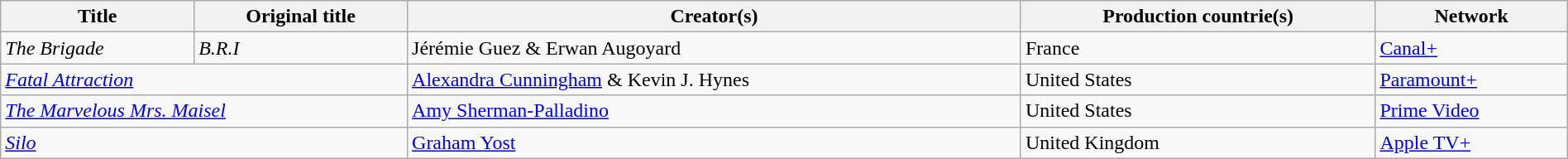<table class="sortable wikitable" style="width:100%; margin-bottom:4px">
<tr>
<th scope="col">Title</th>
<th scope="col">Original title</th>
<th scope="col">Creator(s)</th>
<th scope="col">Production countrie(s)</th>
<th scope="col">Network</th>
</tr>
<tr>
<td><em>The Brigade</em></td>
<td><em>B.R.I</em></td>
<td>Jérémie Guez & Erwan Augoyard</td>
<td>France</td>
<td><a href='#'>Canal+</a></td>
</tr>
<tr>
<td colspan="2"><em><a href='#'>Fatal Attraction</a></em></td>
<td><a href='#'>Alexandra Cunningham</a> & Kevin J. Hynes</td>
<td>United States</td>
<td><a href='#'>Paramount+</a></td>
</tr>
<tr>
<td colspan="2"><em><a href='#'>The Marvelous Mrs. Maisel</a></em> </td>
<td><a href='#'>Amy Sherman-Palladino</a></td>
<td>United States</td>
<td><a href='#'>Prime Video</a></td>
</tr>
<tr>
<td colspan="2"><em><a href='#'>Silo</a></em></td>
<td><a href='#'>Graham Yost</a></td>
<td>United Kingdom</td>
<td><a href='#'>Apple TV+</a></td>
</tr>
</table>
